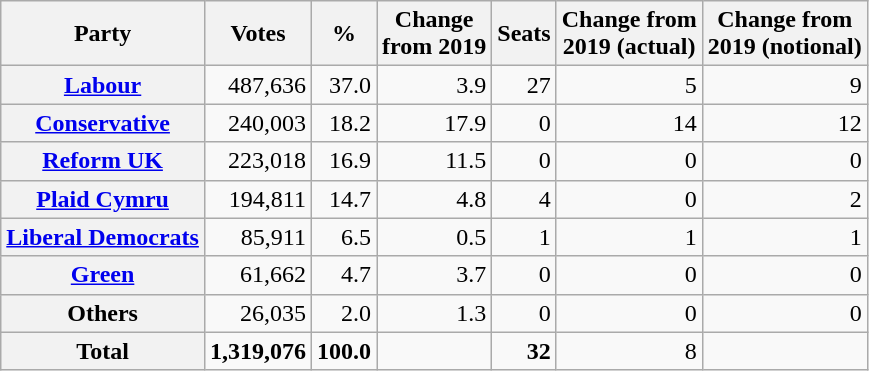<table class="wikitable plainrowheaders" style="text-align:right">
<tr>
<th scope="col">Party</th>
<th scope="col">Votes</th>
<th scope="col">%</th>
<th scope="col">Change<br>from 2019</th>
<th scope="col">Seats</th>
<th>Change from<br>2019 (actual)</th>
<th scope="col">Change from<br>2019 (notional)</th>
</tr>
<tr>
<th scope="row"><a href='#'>Labour</a></th>
<td>487,636</td>
<td>37.0</td>
<td> 3.9</td>
<td>27</td>
<td> 5</td>
<td> 9</td>
</tr>
<tr>
<th scope="row"><a href='#'>Conservative</a></th>
<td>240,003</td>
<td>18.2</td>
<td> 17.9</td>
<td>0</td>
<td> 14</td>
<td> 12</td>
</tr>
<tr>
<th scope="row"><a href='#'>Reform UK</a></th>
<td>223,018</td>
<td>16.9</td>
<td> 11.5</td>
<td>0</td>
<td> 0</td>
<td> 0</td>
</tr>
<tr>
<th scope="row"><a href='#'>Plaid Cymru</a></th>
<td>194,811</td>
<td>14.7</td>
<td> 4.8</td>
<td>4</td>
<td> 0</td>
<td> 2</td>
</tr>
<tr>
<th scope="row"><a href='#'>Liberal Democrats</a></th>
<td>85,911</td>
<td>6.5</td>
<td> 0.5</td>
<td>1</td>
<td> 1</td>
<td> 1</td>
</tr>
<tr>
<th scope="row"><a href='#'>Green</a></th>
<td>61,662</td>
<td>4.7</td>
<td> 3.7</td>
<td>0</td>
<td> 0</td>
<td> 0</td>
</tr>
<tr>
<th scope="row">Others</th>
<td>26,035</td>
<td>2.0</td>
<td> 1.3</td>
<td>0</td>
<td> 0</td>
<td> 0</td>
</tr>
<tr>
<th scope="row"><strong>Total</strong></th>
<td><strong>1,319,076</strong></td>
<td><strong>100.0</strong></td>
<td></td>
<td><strong>32</strong></td>
<td> 8</td>
<td></td>
</tr>
</table>
